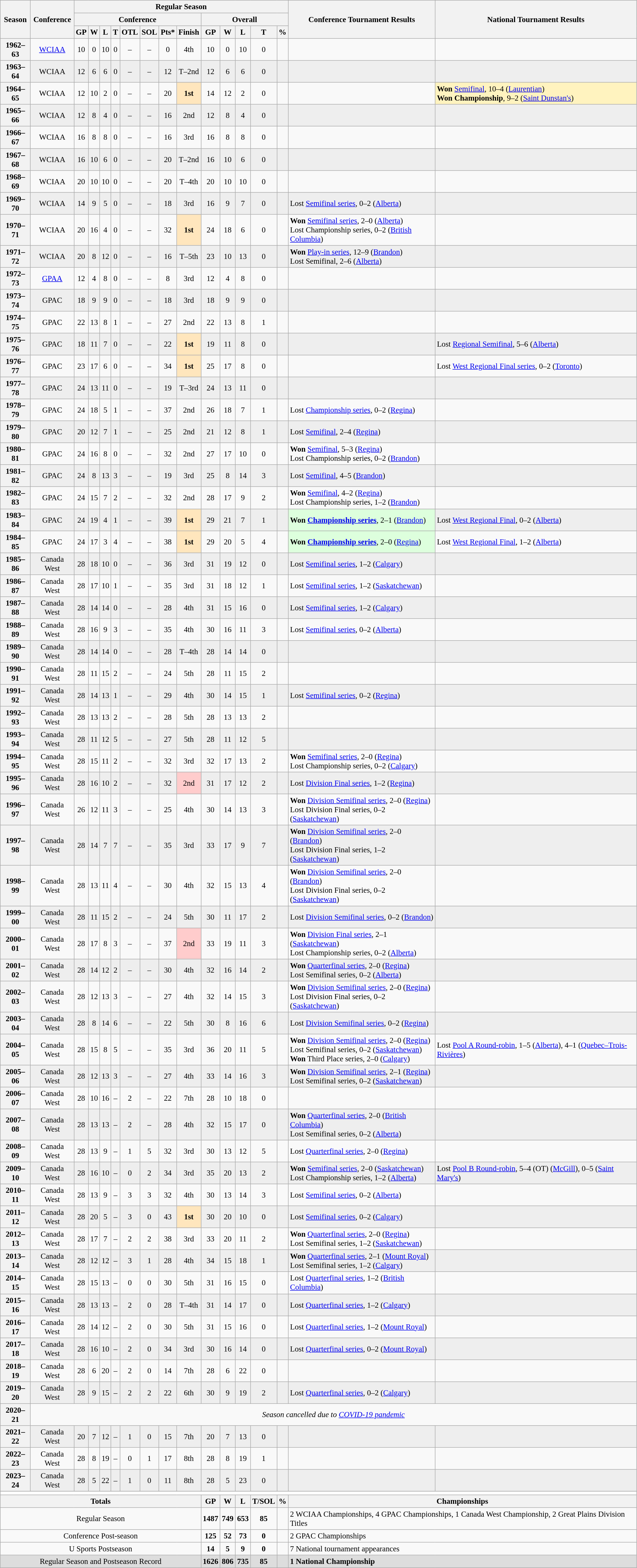<table class="wikitable" style="text-align: center; font-size: 95%">
<tr>
<th rowspan="3">Season</th>
<th rowspan="3">Conference</th>
<th colspan="13">Regular Season</th>
<th rowspan="3">Conference Tournament Results</th>
<th rowspan="3">National Tournament Results</th>
</tr>
<tr>
<th colspan="8">Conference</th>
<th colspan="5">Overall</th>
</tr>
<tr>
<th>GP</th>
<th>W</th>
<th>L</th>
<th>T</th>
<th>OTL</th>
<th>SOL</th>
<th>Pts*</th>
<th>Finish</th>
<th>GP</th>
<th>W</th>
<th>L</th>
<th>T</th>
<th>%</th>
</tr>
<tr>
<th>1962–63</th>
<td><a href='#'>WCIAA</a></td>
<td>10</td>
<td>0</td>
<td>10</td>
<td>0</td>
<td>–</td>
<td>–</td>
<td>0</td>
<td>4th</td>
<td>10</td>
<td>0</td>
<td>10</td>
<td>0</td>
<td></td>
<td align="left"></td>
<td align="left"></td>
</tr>
<tr bgcolor=eeeeee>
<th>1963–64</th>
<td>WCIAA</td>
<td>12</td>
<td>6</td>
<td>6</td>
<td>0</td>
<td>–</td>
<td>–</td>
<td>12</td>
<td>T–2nd</td>
<td>12</td>
<td>6</td>
<td>6</td>
<td>0</td>
<td></td>
<td align="left"></td>
<td align="left"></td>
</tr>
<tr>
<th>1964–65</th>
<td>WCIAA</td>
<td>12</td>
<td>10</td>
<td>2</td>
<td>0</td>
<td>–</td>
<td>–</td>
<td>20</td>
<td style="background: #FFE6BD;"><strong>1st</strong></td>
<td>14</td>
<td>12</td>
<td>2</td>
<td>0</td>
<td></td>
<td align="left"></td>
<td bgcolor="#FFF3BF" align="left"><strong>Won</strong> <a href='#'>Semifinal</a>, 10–4 (<a href='#'>Laurentian</a>)<br><strong>Won Championship</strong>, 9–2 (<a href='#'>Saint Dunstan's</a>)</td>
</tr>
<tr bgcolor=eeeeee>
<th>1965–66</th>
<td>WCIAA</td>
<td>12</td>
<td>8</td>
<td>4</td>
<td>0</td>
<td>–</td>
<td>–</td>
<td>16</td>
<td>2nd</td>
<td>12</td>
<td>8</td>
<td>4</td>
<td>0</td>
<td></td>
<td align="left"></td>
<td align="left"></td>
</tr>
<tr>
<th>1966–67</th>
<td>WCIAA</td>
<td>16</td>
<td>8</td>
<td>8</td>
<td>0</td>
<td>–</td>
<td>–</td>
<td>16</td>
<td>3rd</td>
<td>16</td>
<td>8</td>
<td>8</td>
<td>0</td>
<td></td>
<td align="left"></td>
<td align="left"></td>
</tr>
<tr bgcolor=eeeeee>
<th>1967–68</th>
<td>WCIAA</td>
<td>16</td>
<td>10</td>
<td>6</td>
<td>0</td>
<td>–</td>
<td>–</td>
<td>20</td>
<td>T–2nd</td>
<td>16</td>
<td>10</td>
<td>6</td>
<td>0</td>
<td></td>
<td align="left"></td>
<td align="left"></td>
</tr>
<tr>
<th>1968–69</th>
<td>WCIAA</td>
<td>20</td>
<td>10</td>
<td>10</td>
<td>0</td>
<td>–</td>
<td>–</td>
<td>20</td>
<td>T–4th</td>
<td>20</td>
<td>10</td>
<td>10</td>
<td>0</td>
<td></td>
<td align="left"></td>
<td align="left"></td>
</tr>
<tr bgcolor=eeeeee>
<th>1969–70</th>
<td>WCIAA</td>
<td>14</td>
<td>9</td>
<td>5</td>
<td>0</td>
<td>–</td>
<td>–</td>
<td>18</td>
<td>3rd</td>
<td>16</td>
<td>9</td>
<td>7</td>
<td>0</td>
<td></td>
<td align="left">Lost <a href='#'>Semifinal series</a>, 0–2 (<a href='#'>Alberta</a>)</td>
<td align="left"></td>
</tr>
<tr>
<th>1970–71</th>
<td>WCIAA</td>
<td>20</td>
<td>16</td>
<td>4</td>
<td>0</td>
<td>–</td>
<td>–</td>
<td>32</td>
<td style="background: #FFE6BD;"><strong>1st</strong></td>
<td>24</td>
<td>18</td>
<td>6</td>
<td>0</td>
<td></td>
<td align="left"><strong>Won</strong> <a href='#'>Semifinal series</a>, 2–0 (<a href='#'>Alberta</a>)<br>Lost Championship series, 0–2 (<a href='#'>British Columbia</a>)</td>
<td align="left"></td>
</tr>
<tr bgcolor=eeeeee>
<th>1971–72</th>
<td>WCIAA</td>
<td>20</td>
<td>8</td>
<td>12</td>
<td>0</td>
<td>–</td>
<td>–</td>
<td>16</td>
<td>T–5th</td>
<td>23</td>
<td>10</td>
<td>13</td>
<td>0</td>
<td></td>
<td align="left"><strong>Won</strong> <a href='#'>Play-in series</a>, 12–9 (<a href='#'>Brandon</a>)<br>Lost Semifinal, 2–6 (<a href='#'>Alberta</a>)</td>
<td align="left"></td>
</tr>
<tr>
<th>1972–73</th>
<td><a href='#'>GPAA</a></td>
<td>12</td>
<td>4</td>
<td>8</td>
<td>0</td>
<td>–</td>
<td>–</td>
<td>8</td>
<td>3rd</td>
<td>12</td>
<td>4</td>
<td>8</td>
<td>0</td>
<td></td>
<td align="left"></td>
<td align="left"></td>
</tr>
<tr bgcolor=eeeeee>
<th>1973–74</th>
<td>GPAC</td>
<td>18</td>
<td>9</td>
<td>9</td>
<td>0</td>
<td>–</td>
<td>–</td>
<td>18</td>
<td>3rd</td>
<td>18</td>
<td>9</td>
<td>9</td>
<td>0</td>
<td></td>
<td align="left"></td>
<td align="left"></td>
</tr>
<tr>
<th>1974–75</th>
<td>GPAC</td>
<td>22</td>
<td>13</td>
<td>8</td>
<td>1</td>
<td>–</td>
<td>–</td>
<td>27</td>
<td>2nd</td>
<td>22</td>
<td>13</td>
<td>8</td>
<td>1</td>
<td></td>
<td align="left"></td>
<td align="left"></td>
</tr>
<tr bgcolor=eeeeee>
<th>1975–76</th>
<td>GPAC</td>
<td>18</td>
<td>11</td>
<td>7</td>
<td>0</td>
<td>–</td>
<td>–</td>
<td>22</td>
<td style="background: #FFE6BD;"><strong>1st</strong></td>
<td>19</td>
<td>11</td>
<td>8</td>
<td>0</td>
<td></td>
<td align="left"></td>
<td align="left">Lost <a href='#'>Regional Semifinal</a>, 5–6 (<a href='#'>Alberta</a>)</td>
</tr>
<tr>
<th>1976–77</th>
<td>GPAC</td>
<td>23</td>
<td>17</td>
<td>6</td>
<td>0</td>
<td>–</td>
<td>–</td>
<td>34</td>
<td style="background: #FFE6BD;"><strong>1st</strong></td>
<td>25</td>
<td>17</td>
<td>8</td>
<td>0</td>
<td></td>
<td align="left"></td>
<td align="left">Lost <a href='#'>West Regional Final series</a>, 0–2 (<a href='#'>Toronto</a>)</td>
</tr>
<tr bgcolor=eeeeee>
<th>1977–78</th>
<td>GPAC</td>
<td>24</td>
<td>13</td>
<td>11</td>
<td>0</td>
<td>–</td>
<td>–</td>
<td>19</td>
<td>T–3rd</td>
<td>24</td>
<td>13</td>
<td>11</td>
<td>0</td>
<td></td>
<td align="left"></td>
<td align="left"></td>
</tr>
<tr>
<th>1978–79</th>
<td>GPAC</td>
<td>24</td>
<td>18</td>
<td>5</td>
<td>1</td>
<td>–</td>
<td>–</td>
<td>37</td>
<td>2nd</td>
<td>26</td>
<td>18</td>
<td>7</td>
<td>1</td>
<td></td>
<td align="left">Lost <a href='#'>Championship series</a>, 0–2 (<a href='#'>Regina</a>)</td>
<td align="left"></td>
</tr>
<tr bgcolor=eeeeee>
<th>1979–80</th>
<td>GPAC</td>
<td>20</td>
<td>12</td>
<td>7</td>
<td>1</td>
<td>–</td>
<td>–</td>
<td>25</td>
<td>2nd</td>
<td>21</td>
<td>12</td>
<td>8</td>
<td>1</td>
<td></td>
<td align="left">Lost <a href='#'>Semifinal</a>, 2–4 (<a href='#'>Regina</a>)</td>
<td align="left"></td>
</tr>
<tr>
<th>1980–81</th>
<td>GPAC</td>
<td>24</td>
<td>16</td>
<td>8</td>
<td>0</td>
<td>–</td>
<td>–</td>
<td>32</td>
<td>2nd</td>
<td>27</td>
<td>17</td>
<td>10</td>
<td>0</td>
<td></td>
<td align="left"><strong>Won</strong> <a href='#'>Semifinal</a>, 5–3 (<a href='#'>Regina</a>)<br>Lost Championship series, 0–2 (<a href='#'>Brandon</a>)</td>
<td align="left"></td>
</tr>
<tr bgcolor=eeeeee>
<th>1981–82</th>
<td>GPAC</td>
<td>24</td>
<td>8</td>
<td>13</td>
<td>3</td>
<td>–</td>
<td>–</td>
<td>19</td>
<td>3rd</td>
<td>25</td>
<td>8</td>
<td>14</td>
<td>3</td>
<td></td>
<td align="left">Lost <a href='#'>Semifinal</a>, 4–5 (<a href='#'>Brandon</a>)</td>
<td align="left"></td>
</tr>
<tr>
<th>1982–83</th>
<td>GPAC</td>
<td>24</td>
<td>15</td>
<td>7</td>
<td>2</td>
<td>–</td>
<td>–</td>
<td>32</td>
<td>2nd</td>
<td>28</td>
<td>17</td>
<td>9</td>
<td>2</td>
<td></td>
<td align="left"><strong>Won</strong> <a href='#'>Semifinal</a>, 4–2 (<a href='#'>Regina</a>)<br>Lost Championship series, 1–2 (<a href='#'>Brandon</a>)</td>
<td align="left"></td>
</tr>
<tr bgcolor=eeeeee>
<th>1983–84</th>
<td>GPAC</td>
<td>24</td>
<td>19</td>
<td>4</td>
<td>1</td>
<td>–</td>
<td>–</td>
<td>39</td>
<td style="background: #FFE6BD;"><strong>1st</strong></td>
<td>29</td>
<td>21</td>
<td>7</td>
<td>1</td>
<td></td>
<td bgcolor="#ddffdd" align="left"><strong>Won <a href='#'>Championship series</a></strong>, 2–1 (<a href='#'>Brandon</a>)</td>
<td align="left">Lost <a href='#'>West Regional Final</a>, 0–2 (<a href='#'>Alberta</a>)</td>
</tr>
<tr>
<th>1984–85</th>
<td>GPAC</td>
<td>24</td>
<td>17</td>
<td>3</td>
<td>4</td>
<td>–</td>
<td>–</td>
<td>38</td>
<td style="background: #FFE6BD;"><strong>1st</strong></td>
<td>29</td>
<td>20</td>
<td>5</td>
<td>4</td>
<td></td>
<td bgcolor="#ddffdd" align="left"><strong>Won <a href='#'>Championship series</a></strong>, 2–0 (<a href='#'>Regina</a>)</td>
<td align="left">Lost <a href='#'>West Regional Final</a>, 1–2 (<a href='#'>Alberta</a>)</td>
</tr>
<tr bgcolor=eeeeee>
<th>1985–86</th>
<td>Canada West</td>
<td>28</td>
<td>18</td>
<td>10</td>
<td>0</td>
<td>–</td>
<td>–</td>
<td>36</td>
<td>3rd</td>
<td>31</td>
<td>19</td>
<td>12</td>
<td>0</td>
<td></td>
<td align="left">Lost <a href='#'>Semifinal series</a>, 1–2 (<a href='#'>Calgary</a>)</td>
<td align="left"></td>
</tr>
<tr>
<th>1986–87</th>
<td>Canada West</td>
<td>28</td>
<td>17</td>
<td>10</td>
<td>1</td>
<td>–</td>
<td>–</td>
<td>35</td>
<td>3rd</td>
<td>31</td>
<td>18</td>
<td>12</td>
<td>1</td>
<td></td>
<td align="left">Lost <a href='#'>Semifinal series</a>, 1–2 (<a href='#'>Saskatchewan</a>)</td>
<td align="left"></td>
</tr>
<tr bgcolor=eeeeee>
<th>1987–88</th>
<td>Canada West</td>
<td>28</td>
<td>14</td>
<td>14</td>
<td>0</td>
<td>–</td>
<td>–</td>
<td>28</td>
<td>4th</td>
<td>31</td>
<td>15</td>
<td>16</td>
<td>0</td>
<td></td>
<td align="left">Lost <a href='#'>Semifinal series</a>, 1–2 (<a href='#'>Calgary</a>)</td>
<td align="left"></td>
</tr>
<tr>
<th>1988–89</th>
<td>Canada West</td>
<td>28</td>
<td>16</td>
<td>9</td>
<td>3</td>
<td>–</td>
<td>–</td>
<td>35</td>
<td>4th</td>
<td>30</td>
<td>16</td>
<td>11</td>
<td>3</td>
<td></td>
<td align="left">Lost <a href='#'>Semifinal series</a>, 0–2 (<a href='#'>Alberta</a>)</td>
<td align="left"></td>
</tr>
<tr bgcolor=eeeeee>
<th>1989–90</th>
<td>Canada West</td>
<td>28</td>
<td>14</td>
<td>14</td>
<td>0</td>
<td>–</td>
<td>–</td>
<td>28</td>
<td>T–4th</td>
<td>28</td>
<td>14</td>
<td>14</td>
<td>0</td>
<td></td>
<td align="left"></td>
<td align="left"></td>
</tr>
<tr>
<th>1990–91</th>
<td>Canada West</td>
<td>28</td>
<td>11</td>
<td>15</td>
<td>2</td>
<td>–</td>
<td>–</td>
<td>24</td>
<td>5th</td>
<td>28</td>
<td>11</td>
<td>15</td>
<td>2</td>
<td></td>
<td align="left"></td>
<td align="left"></td>
</tr>
<tr bgcolor=eeeeee>
<th>1991–92</th>
<td>Canada West</td>
<td>28</td>
<td>14</td>
<td>13</td>
<td>1</td>
<td>–</td>
<td>–</td>
<td>29</td>
<td>4th</td>
<td>30</td>
<td>14</td>
<td>15</td>
<td>1</td>
<td></td>
<td align="left">Lost <a href='#'>Semifinal series</a>, 0–2 (<a href='#'>Regina</a>)</td>
<td align="left"></td>
</tr>
<tr>
<th>1992–93</th>
<td>Canada West</td>
<td>28</td>
<td>13</td>
<td>13</td>
<td>2</td>
<td>–</td>
<td>–</td>
<td>28</td>
<td>5th</td>
<td>28</td>
<td>13</td>
<td>13</td>
<td>2</td>
<td></td>
<td align="left"></td>
<td align="left"></td>
</tr>
<tr bgcolor=eeeeee>
<th>1993–94</th>
<td>Canada West</td>
<td>28</td>
<td>11</td>
<td>12</td>
<td>5</td>
<td>–</td>
<td>–</td>
<td>27</td>
<td>5th</td>
<td>28</td>
<td>11</td>
<td>12</td>
<td>5</td>
<td></td>
<td align="left"></td>
<td align="left"></td>
</tr>
<tr>
<th>1994–95</th>
<td>Canada West</td>
<td>28</td>
<td>15</td>
<td>11</td>
<td>2</td>
<td>–</td>
<td>–</td>
<td>32</td>
<td>3rd</td>
<td>32</td>
<td>17</td>
<td>13</td>
<td>2</td>
<td></td>
<td align="left"><strong>Won</strong> <a href='#'>Semifinal series</a>, 2–0 (<a href='#'>Regina</a>)<br>Lost Championship series, 0–2 (<a href='#'>Calgary</a>)</td>
<td align="left"></td>
</tr>
<tr bgcolor=eeeeee>
<th>1995–96</th>
<td>Canada West</td>
<td>28</td>
<td>16</td>
<td>10</td>
<td>2</td>
<td>–</td>
<td>–</td>
<td>32</td>
<td bgcolor=ffcccc>2nd</td>
<td>31</td>
<td>17</td>
<td>12</td>
<td>2</td>
<td></td>
<td align="left">Lost <a href='#'>Division Final series</a>, 1–2 (<a href='#'>Regina</a>)</td>
<td align="left"></td>
</tr>
<tr>
<th>1996–97</th>
<td>Canada West</td>
<td>26</td>
<td>12</td>
<td>11</td>
<td>3</td>
<td>–</td>
<td>–</td>
<td>25</td>
<td>4th</td>
<td>30</td>
<td>14</td>
<td>13</td>
<td>3</td>
<td></td>
<td align="left"><strong>Won</strong> <a href='#'>Division Semifinal series</a>, 2–0 (<a href='#'>Regina</a>)<br>Lost Division Final series, 0–2 (<a href='#'>Saskatchewan</a>)</td>
<td align="left"></td>
</tr>
<tr bgcolor=eeeeee>
<th>1997–98</th>
<td>Canada West</td>
<td>28</td>
<td>14</td>
<td>7</td>
<td>7</td>
<td>–</td>
<td>–</td>
<td>35</td>
<td>3rd</td>
<td>33</td>
<td>17</td>
<td>9</td>
<td>7</td>
<td></td>
<td align="left"><strong>Won</strong> <a href='#'>Division Semifinal series</a>, 2–0 (<a href='#'>Brandon</a>)<br>Lost Division Final series, 1–2 (<a href='#'>Saskatchewan</a>)</td>
<td align="left"></td>
</tr>
<tr>
<th>1998–99</th>
<td>Canada West</td>
<td>28</td>
<td>13</td>
<td>11</td>
<td>4</td>
<td>–</td>
<td>–</td>
<td>30</td>
<td>4th</td>
<td>32</td>
<td>15</td>
<td>13</td>
<td>4</td>
<td></td>
<td align="left"><strong>Won</strong> <a href='#'>Division Semifinal series</a>, 2–0 (<a href='#'>Brandon</a>)<br>Lost Division Final series, 0–2 (<a href='#'>Saskatchewan</a>)</td>
<td align="left"></td>
</tr>
<tr bgcolor=eeeeee>
<th>1999–00</th>
<td>Canada West</td>
<td>28</td>
<td>11</td>
<td>15</td>
<td>2</td>
<td>–</td>
<td>–</td>
<td>24</td>
<td>5th</td>
<td>30</td>
<td>11</td>
<td>17</td>
<td>2</td>
<td></td>
<td align="left">Lost <a href='#'>Division Semifinal series</a>, 0–2 (<a href='#'>Brandon</a>)</td>
<td align="left"></td>
</tr>
<tr>
<th>2000–01</th>
<td>Canada West</td>
<td>28</td>
<td>17</td>
<td>8</td>
<td>3</td>
<td>–</td>
<td>–</td>
<td>37</td>
<td bgcolor=ffcccc>2nd</td>
<td>33</td>
<td>19</td>
<td>11</td>
<td>3</td>
<td></td>
<td align="left"><strong>Won</strong> <a href='#'>Division Final series</a>, 2–1 (<a href='#'>Saskatchewan</a>)<br>Lost Championship series, 0–2 (<a href='#'>Alberta</a>)</td>
<td align="left"></td>
</tr>
<tr bgcolor=eeeeee>
<th>2001–02</th>
<td>Canada West</td>
<td>28</td>
<td>14</td>
<td>12</td>
<td>2</td>
<td>–</td>
<td>–</td>
<td>30</td>
<td>4th</td>
<td>32</td>
<td>16</td>
<td>14</td>
<td>2</td>
<td></td>
<td align="left"><strong>Won</strong> <a href='#'>Quarterfinal series</a>, 2–0 (<a href='#'>Regina</a>)<br>Lost Semifinal series, 0–2 (<a href='#'>Alberta</a>)</td>
<td align="left"></td>
</tr>
<tr>
<th>2002–03</th>
<td>Canada West</td>
<td>28</td>
<td>12</td>
<td>13</td>
<td>3</td>
<td>–</td>
<td>–</td>
<td>27</td>
<td>4th</td>
<td>32</td>
<td>14</td>
<td>15</td>
<td>3</td>
<td></td>
<td align="left"><strong>Won</strong> <a href='#'>Division Semifinal series</a>, 2–0 (<a href='#'>Regina</a>)<br>Lost Division Final series, 0–2 (<a href='#'>Saskatchewan</a>)</td>
<td align="left"></td>
</tr>
<tr bgcolor=eeeeee>
<th>2003–04</th>
<td>Canada West</td>
<td>28</td>
<td>8</td>
<td>14</td>
<td>6</td>
<td>–</td>
<td>–</td>
<td>22</td>
<td>5th</td>
<td>30</td>
<td>8</td>
<td>16</td>
<td>6</td>
<td></td>
<td align="left">Lost <a href='#'>Division Semifinal series</a>, 0–2 (<a href='#'>Regina</a>)</td>
<td align="left"></td>
</tr>
<tr>
<th>2004–05</th>
<td>Canada West</td>
<td>28</td>
<td>15</td>
<td>8</td>
<td>5</td>
<td>–</td>
<td>–</td>
<td>35</td>
<td>3rd</td>
<td>36</td>
<td>20</td>
<td>11</td>
<td>5</td>
<td></td>
<td align="left"><strong>Won</strong> <a href='#'>Division Semifinal series</a>, 2–0 (<a href='#'>Regina</a>)<br>Lost Semifinal series, 0–2 (<a href='#'>Saskatchewan</a>)<br><strong>Won</strong> Third Place series, 2–0 (<a href='#'>Calgary</a>)</td>
<td align="left">Lost <a href='#'>Pool A Round-robin</a>, 1–5 (<a href='#'>Alberta</a>), 4–1 (<a href='#'>Quebec–Trois-Rivières</a>)</td>
</tr>
<tr bgcolor=eeeeee>
<th>2005–06</th>
<td>Canada West</td>
<td>28</td>
<td>12</td>
<td>13</td>
<td>3</td>
<td>–</td>
<td>–</td>
<td>27</td>
<td>4th</td>
<td>33</td>
<td>14</td>
<td>16</td>
<td>3</td>
<td></td>
<td align="left"><strong>Won</strong> <a href='#'>Division Semifinal series</a>, 2–1 (<a href='#'>Regina</a>)<br>Lost Semifinal series, 0–2 (<a href='#'>Saskatchewan</a>)</td>
<td align="left"></td>
</tr>
<tr>
<th>2006–07</th>
<td>Canada West</td>
<td>28</td>
<td>10</td>
<td>16</td>
<td>–</td>
<td>2</td>
<td>–</td>
<td>22</td>
<td>7th</td>
<td>28</td>
<td>10</td>
<td>18</td>
<td>0</td>
<td></td>
<td align="left"></td>
<td align="left"></td>
</tr>
<tr bgcolor=eeeeee>
<th>2007–08</th>
<td>Canada West</td>
<td>28</td>
<td>13</td>
<td>13</td>
<td>–</td>
<td>2</td>
<td>–</td>
<td>28</td>
<td>4th</td>
<td>32</td>
<td>15</td>
<td>17</td>
<td>0</td>
<td></td>
<td align="left"><strong>Won</strong> <a href='#'>Quarterfinal series</a>, 2–0 (<a href='#'>British Columbia</a>)<br>Lost Semifinal series, 0–2 (<a href='#'>Alberta</a>)</td>
<td align="left"></td>
</tr>
<tr>
<th>2008–09</th>
<td>Canada West</td>
<td>28</td>
<td>13</td>
<td>9</td>
<td>–</td>
<td>1</td>
<td>5</td>
<td>32</td>
<td>3rd</td>
<td>30</td>
<td>13</td>
<td>12</td>
<td>5</td>
<td></td>
<td align="left">Lost <a href='#'>Quarterfinal series</a>, 2–0 (<a href='#'>Regina</a>)</td>
<td align="left"></td>
</tr>
<tr bgcolor=eeeeee>
<th>2009–10</th>
<td>Canada West</td>
<td>28</td>
<td>16</td>
<td>10</td>
<td>–</td>
<td>0</td>
<td>2</td>
<td>34</td>
<td>3rd</td>
<td>35</td>
<td>20</td>
<td>13</td>
<td>2</td>
<td></td>
<td align="left"><strong>Won</strong> <a href='#'>Semifinal series</a>, 2–0 (<a href='#'>Saskatchewan</a>)<br>Lost Championship series, 1–2 (<a href='#'>Alberta</a>)</td>
<td align="left">Lost <a href='#'>Pool B Round-robin</a>, 5–4 (OT) (<a href='#'>McGill</a>), 0–5 (<a href='#'>Saint Mary's</a>)</td>
</tr>
<tr>
<th>2010–11</th>
<td>Canada West</td>
<td>28</td>
<td>13</td>
<td>9</td>
<td>–</td>
<td>3</td>
<td>3</td>
<td>32</td>
<td>4th</td>
<td>30</td>
<td>13</td>
<td>14</td>
<td>3</td>
<td></td>
<td align="left">Lost <a href='#'>Semifinal series</a>, 0–2 (<a href='#'>Alberta</a>)</td>
<td align="left"></td>
</tr>
<tr bgcolor=eeeeee>
<th>2011–12</th>
<td>Canada West</td>
<td>28</td>
<td>20</td>
<td>5</td>
<td>–</td>
<td>3</td>
<td>0</td>
<td>43</td>
<td style="background: #FFE6BD;"><strong>1st</strong></td>
<td>30</td>
<td>20</td>
<td>10</td>
<td>0</td>
<td></td>
<td align="left">Lost <a href='#'>Semifinal series</a>, 0–2 (<a href='#'>Calgary</a>)</td>
<td align="left"></td>
</tr>
<tr>
<th>2012–13</th>
<td>Canada West</td>
<td>28</td>
<td>17</td>
<td>7</td>
<td>–</td>
<td>2</td>
<td>2</td>
<td>38</td>
<td>3rd</td>
<td>33</td>
<td>20</td>
<td>11</td>
<td>2</td>
<td></td>
<td align="left"><strong>Won</strong> <a href='#'>Quarterfinal series</a>, 2–0 (<a href='#'>Regina</a>)<br>Lost Semifinal series, 1–2 (<a href='#'>Saskatchewan</a>)</td>
<td align="left"></td>
</tr>
<tr bgcolor=eeeeee>
<th>2013–14</th>
<td>Canada West</td>
<td>28</td>
<td>12</td>
<td>12</td>
<td>–</td>
<td>3</td>
<td>1</td>
<td>28</td>
<td>4th</td>
<td>34</td>
<td>15</td>
<td>18</td>
<td>1</td>
<td></td>
<td align="left"><strong>Won</strong> <a href='#'>Quarterfinal series</a>, 2–1 (<a href='#'>Mount Royal</a>)<br>Lost Semifinal series, 1–2 (<a href='#'>Calgary</a>)</td>
<td align="left"></td>
</tr>
<tr>
<th>2014–15</th>
<td>Canada West</td>
<td>28</td>
<td>15</td>
<td>13</td>
<td>–</td>
<td>0</td>
<td>0</td>
<td>30</td>
<td>5th</td>
<td>31</td>
<td>16</td>
<td>15</td>
<td>0</td>
<td></td>
<td align="left">Lost <a href='#'>Quarterfinal series</a>, 1–2 (<a href='#'>British Columbia</a>)</td>
<td align="left"></td>
</tr>
<tr bgcolor=eeeeee>
<th>2015–16</th>
<td>Canada West</td>
<td>28</td>
<td>13</td>
<td>13</td>
<td>–</td>
<td>2</td>
<td>0</td>
<td>28</td>
<td>T–4th</td>
<td>31</td>
<td>14</td>
<td>17</td>
<td>0</td>
<td></td>
<td align="left">Lost <a href='#'>Quarterfinal series</a>, 1–2 (<a href='#'>Calgary</a>)</td>
<td align="left"></td>
</tr>
<tr>
<th>2016–17</th>
<td>Canada West</td>
<td>28</td>
<td>14</td>
<td>12</td>
<td>–</td>
<td>2</td>
<td>0</td>
<td>30</td>
<td>5th</td>
<td>31</td>
<td>15</td>
<td>16</td>
<td>0</td>
<td></td>
<td align="left">Lost <a href='#'>Quarterfinal series</a>, 1–2 (<a href='#'>Mount Royal</a>)</td>
<td align="left"></td>
</tr>
<tr bgcolor=eeeeee>
<th>2017–18</th>
<td>Canada West</td>
<td>28</td>
<td>16</td>
<td>10</td>
<td>–</td>
<td>2</td>
<td>0</td>
<td>34</td>
<td>3rd</td>
<td>30</td>
<td>16</td>
<td>14</td>
<td>0</td>
<td></td>
<td align="left">Lost <a href='#'>Quarterfinal series</a>, 0–2 (<a href='#'>Mount Royal</a>)</td>
<td align="left"></td>
</tr>
<tr>
<th>2018–19</th>
<td>Canada West</td>
<td>28</td>
<td>6</td>
<td>20</td>
<td>–</td>
<td>2</td>
<td>0</td>
<td>14</td>
<td>7th</td>
<td>28</td>
<td>6</td>
<td>22</td>
<td>0</td>
<td></td>
<td align="left"></td>
<td align="left"></td>
</tr>
<tr bgcolor=eeeeee>
<th>2019–20</th>
<td>Canada West</td>
<td>28</td>
<td>9</td>
<td>15</td>
<td>–</td>
<td>2</td>
<td>2</td>
<td>22</td>
<td>6th</td>
<td>30</td>
<td>9</td>
<td>19</td>
<td>2</td>
<td></td>
<td align="left">Lost <a href='#'>Quarterfinal series</a>, 0–2 (<a href='#'>Calgary</a>)</td>
<td align="left"></td>
</tr>
<tr>
<th>2020–21</th>
<td colspan=17><em>Season cancelled due to <a href='#'>COVID-19 pandemic</a></em></td>
</tr>
<tr bgcolor=eeeeee>
<th>2021–22</th>
<td>Canada West</td>
<td>20</td>
<td>7</td>
<td>12</td>
<td>–</td>
<td>1</td>
<td>0</td>
<td>15</td>
<td>7th</td>
<td>20</td>
<td>7</td>
<td>13</td>
<td>0</td>
<td></td>
<td align="left"></td>
<td align="left"></td>
</tr>
<tr>
<th>2022–23</th>
<td>Canada West</td>
<td>28</td>
<td>8</td>
<td>19</td>
<td>–</td>
<td>0</td>
<td>1</td>
<td>17</td>
<td>8th</td>
<td>28</td>
<td>8</td>
<td>19</td>
<td>1</td>
<td></td>
<td align="left"></td>
<td align="left"></td>
</tr>
<tr bgcolor=eeeeee>
<th>2023–24</th>
<td>Canada West</td>
<td>28</td>
<td>5</td>
<td>22</td>
<td>–</td>
<td>1</td>
<td>0</td>
<td>11</td>
<td>8th</td>
<td>28</td>
<td>5</td>
<td>23</td>
<td>0</td>
<td></td>
<td align="left"></td>
<td align="left"></td>
</tr>
<tr>
</tr>
<tr ->
</tr>
<tr>
<td colspan="17" style="background:#fff;"></td>
</tr>
<tr>
<th colspan="10">Totals</th>
<th>GP</th>
<th>W</th>
<th>L</th>
<th>T/SOL</th>
<th>%</th>
<th colspan="2">Championships</th>
</tr>
<tr>
<td colspan="10">Regular Season</td>
<td><strong>1487</strong></td>
<td><strong>749</strong></td>
<td><strong>653</strong></td>
<td><strong>85</strong></td>
<td><strong></strong></td>
<td colspan="2" align="left">2 WCIAA Championships, 4 GPAC Championships, 1 Canada West Championship, 2 Great Plains Division Titles</td>
</tr>
<tr>
<td colspan="10">Conference Post-season</td>
<td><strong>125</strong></td>
<td><strong>52</strong></td>
<td><strong>73</strong></td>
<td><strong>0</strong></td>
<td><strong></strong></td>
<td colspan="2" align="left">2 GPAC Championships</td>
</tr>
<tr>
<td colspan="10">U Sports Postseason</td>
<td><strong>14</strong></td>
<td><strong>5</strong></td>
<td><strong>9</strong></td>
<td><strong>0</strong></td>
<td><strong></strong></td>
<td colspan="2" align="left">7 National tournament appearances</td>
</tr>
<tr bgcolor=dddddd>
<td colspan="10">Regular Season and Postseason Record</td>
<td><strong>1626</strong></td>
<td><strong>806</strong></td>
<td><strong>735</strong></td>
<td><strong>85</strong></td>
<td><strong></strong></td>
<td colspan="2" align="left"><strong>1 National Championship</strong></td>
</tr>
</table>
